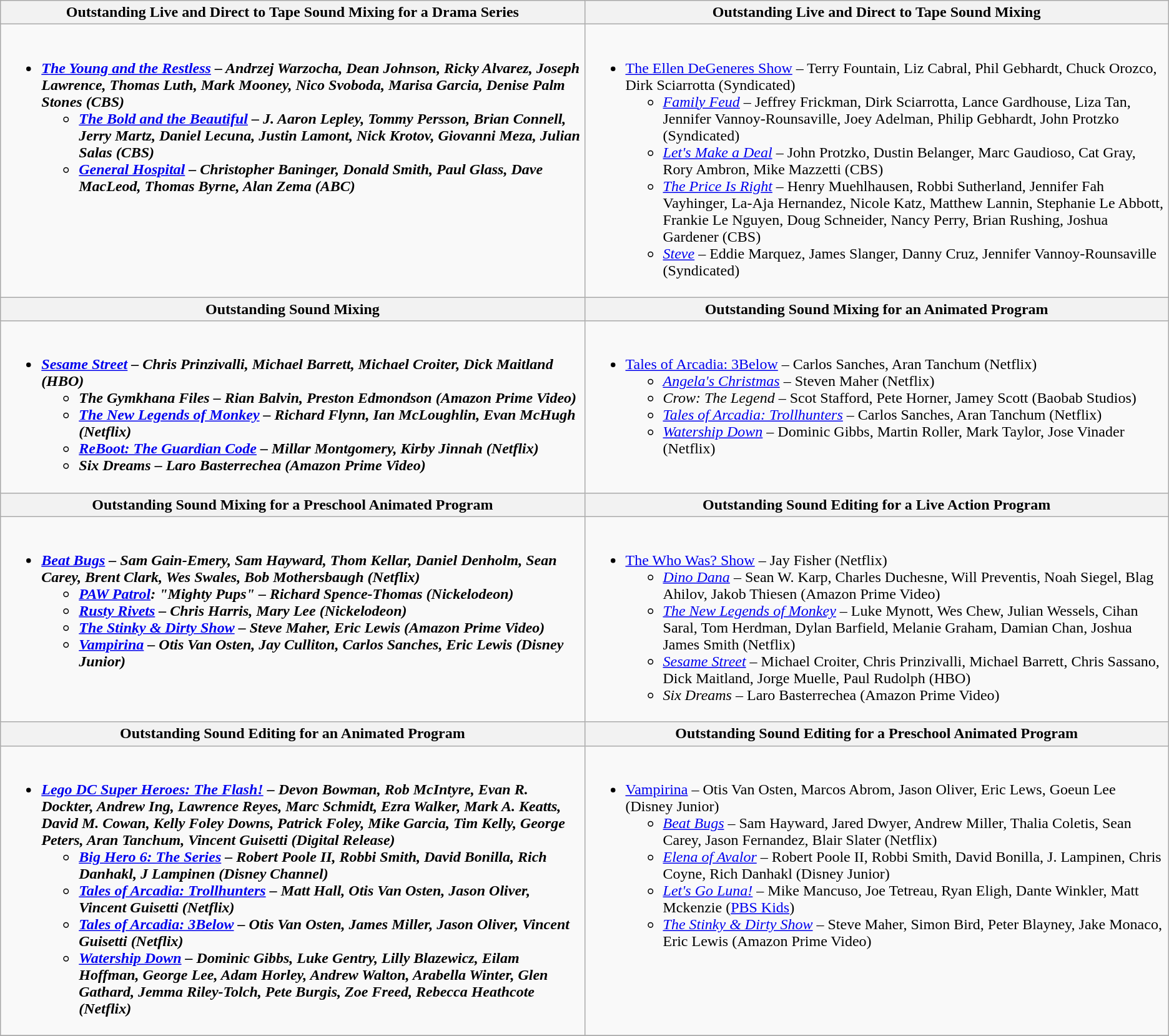<table class=wikitable>
<tr>
<th style="width:50%">Outstanding Live and Direct to Tape Sound Mixing for a Drama Series</th>
<th style="width:50%">Outstanding Live and Direct to Tape Sound Mixing</th>
</tr>
<tr>
<td valign="top"><br><ul><li><strong><em><a href='#'>The Young and the Restless</a><em> – Andrzej Warzocha, Dean Johnson, Ricky Alvarez, Joseph Lawrence, Thomas Luth, Mark Mooney, Nico Svoboda, Marisa Garcia, Denise Palm Stones (CBS)<strong><ul><li></em><a href='#'>The Bold and the Beautiful</a><em> – J. Aaron Lepley, Tommy Persson, Brian Connell, Jerry Martz, Daniel Lecuna, Justin Lamont, Nick Krotov, Giovanni Meza, Julian Salas (CBS)</li><li></em><a href='#'>General Hospital</a><em> – Christopher Baninger, Donald Smith, Paul Glass, Dave MacLeod, Thomas Byrne, Alan Zema (ABC)</li></ul></li></ul></td>
<td valign="top"><br><ul><li></em></strong><a href='#'>The Ellen DeGeneres Show</a></em> – Terry Fountain, Liz Cabral, Phil Gebhardt, Chuck Orozco, Dirk Sciarrotta (Syndicated)</strong><ul><li><em><a href='#'>Family Feud</a></em> – Jeffrey Frickman, Dirk Sciarrotta, Lance Gardhouse, Liza Tan, Jennifer Vannoy-Rounsaville, Joey Adelman, Philip Gebhardt, John Protzko (Syndicated)</li><li><em><a href='#'>Let's Make a Deal</a></em> – John Protzko, Dustin Belanger, Marc Gaudioso, Cat Gray, Rory Ambron, Mike Mazzetti (CBS)</li><li><em><a href='#'>The Price Is Right</a></em> – Henry Muehlhausen, Robbi Sutherland, Jennifer Fah Vayhinger, La-Aja Hernandez, Nicole Katz, Matthew Lannin, Stephanie Le Abbott, Frankie Le Nguyen, Doug Schneider, Nancy Perry, Brian Rushing, Joshua Gardener (CBS)</li><li><em><a href='#'>Steve</a></em> – Eddie Marquez, James Slanger, Danny Cruz, Jennifer Vannoy-Rounsaville (Syndicated)</li></ul></li></ul></td>
</tr>
<tr>
<th style="width:50%">Outstanding Sound Mixing</th>
<th style="width:50%">Outstanding Sound Mixing for an Animated Program</th>
</tr>
<tr>
<td valign="top"><br><ul><li><strong><em><a href='#'>Sesame Street</a><em> – Chris Prinzivalli, Michael Barrett, Michael Croiter, Dick Maitland (HBO)<strong><ul><li></em>The Gymkhana Files<em> – Rian Balvin, Preston Edmondson (Amazon Prime Video)</li><li></em><a href='#'>The New Legends of Monkey</a><em> – Richard Flynn, Ian McLoughlin, Evan McHugh (Netflix)</li><li></em><a href='#'>ReBoot: The Guardian Code</a><em> – Millar Montgomery, Kirby Jinnah (Netflix)</li><li></em>Six Dreams<em> – Laro Basterrechea (Amazon Prime Video)</li></ul></li></ul></td>
<td valign="top"><br><ul><li></em></strong><a href='#'>Tales of Arcadia: 3Below</a></em> – Carlos Sanches, Aran Tanchum (Netflix)</strong><ul><li><em><a href='#'>Angela's Christmas</a></em> – Steven Maher (Netflix)</li><li><em>Crow: The Legend</em> – Scot Stafford, Pete Horner, Jamey Scott (Baobab Studios)</li><li><em><a href='#'>Tales of Arcadia: Trollhunters</a></em> – Carlos Sanches, Aran Tanchum (Netflix)</li><li><em><a href='#'>Watership Down</a></em> – Dominic Gibbs, Martin Roller, Mark Taylor, Jose Vinader (Netflix)</li></ul></li></ul></td>
</tr>
<tr>
<th style="width:50%">Outstanding Sound Mixing for a Preschool Animated Program</th>
<th style="width:50%">Outstanding Sound Editing for a Live Action Program</th>
</tr>
<tr>
<td valign="top"><br><ul><li><strong><em><a href='#'>Beat Bugs</a><em> – Sam Gain-Emery, Sam Hayward, Thom Kellar, Daniel Denholm, Sean Carey, Brent Clark, Wes Swales, Bob Mothersbaugh (Netflix)<strong><ul><li></em><a href='#'>PAW Patrol</a><em>: "Mighty Pups" – Richard Spence-Thomas (Nickelodeon)</li><li></em><a href='#'>Rusty Rivets</a><em> – Chris Harris, Mary Lee (Nickelodeon)</li><li></em><a href='#'>The Stinky & Dirty Show</a><em> – Steve Maher, Eric Lewis (Amazon Prime Video)</li><li></em><a href='#'>Vampirina</a><em> – Otis Van Osten, Jay Culliton, Carlos Sanches, Eric Lewis (Disney Junior)</li></ul></li></ul></td>
<td valign="top"><br><ul><li></em></strong><a href='#'>The Who Was? Show</a></em> – Jay Fisher (Netflix)</strong><ul><li><em><a href='#'>Dino Dana</a></em> – Sean W. Karp, Charles Duchesne, Will Preventis, Noah Siegel, Blag Ahilov, Jakob Thiesen (Amazon Prime Video)</li><li><em><a href='#'>The New Legends of Monkey</a></em> – Luke Mynott, Wes Chew, Julian Wessels, Cihan Saral, Tom Herdman, Dylan Barfield, Melanie Graham, Damian Chan, Joshua James Smith (Netflix)</li><li><em><a href='#'>Sesame Street</a></em> – Michael Croiter, Chris Prinzivalli, Michael Barrett, Chris Sassano, Dick Maitland, Jorge Muelle, Paul Rudolph (HBO)</li><li><em>Six Dreams</em> – Laro Basterrechea (Amazon Prime Video)</li></ul></li></ul></td>
</tr>
<tr>
<th style="width:50%">Outstanding Sound Editing for an Animated Program</th>
<th style="width:50%">Outstanding Sound Editing for a Preschool Animated Program</th>
</tr>
<tr>
<td valign="top"><br><ul><li><strong><em><a href='#'>Lego DC Super Heroes: The Flash!</a><em> – Devon Bowman, Rob McIntyre, Evan R. Dockter, Andrew Ing, Lawrence Reyes, Marc Schmidt, Ezra Walker, Mark A. Keatts, David M. Cowan, Kelly Foley Downs, Patrick Foley, Mike Garcia, Tim Kelly, George Peters, Aran Tanchum, Vincent Guisetti (Digital Release)<strong><ul><li></em><a href='#'>Big Hero 6: The Series</a><em> – Robert Poole II, Robbi Smith, David Bonilla, Rich Danhakl, J Lampinen (Disney Channel)</li><li></em><a href='#'>Tales of Arcadia: Trollhunters</a><em> – Matt Hall, Otis Van Osten, Jason Oliver, Vincent Guisetti (Netflix)</li><li></em><a href='#'>Tales of Arcadia: 3Below</a><em> – Otis Van Osten, James Miller, Jason Oliver, Vincent Guisetti (Netflix)</li><li></em><a href='#'>Watership Down</a><em> – Dominic Gibbs, Luke Gentry, Lilly Blazewicz, Eilam Hoffman, George Lee, Adam Horley, Andrew Walton, Arabella Winter, Glen Gathard, Jemma Riley-Tolch, Pete Burgis, Zoe Freed, Rebecca Heathcote (Netflix)</li></ul></li></ul></td>
<td valign="top"><br><ul><li></em></strong><a href='#'>Vampirina</a></em> – Otis Van Osten, Marcos Abrom, Jason Oliver, Eric Lews, Goeun Lee (Disney Junior)</strong><ul><li><em><a href='#'>Beat Bugs</a></em> – Sam Hayward, Jared Dwyer, Andrew Miller, Thalia Coletis, Sean Carey, Jason Fernandez, Blair Slater (Netflix)</li><li><em><a href='#'>Elena of Avalor</a></em> – Robert Poole II, Robbi Smith, David Bonilla, J. Lampinen, Chris Coyne, Rich Danhakl (Disney Junior)</li><li><em><a href='#'>Let's Go Luna!</a></em> – Mike Mancuso, Joe Tetreau, Ryan Eligh, Dante Winkler, Matt Mckenzie (<a href='#'>PBS Kids</a>)</li><li><em><a href='#'>The Stinky & Dirty Show</a></em> – Steve Maher, Simon Bird, Peter Blayney, Jake Monaco, Eric Lewis (Amazon Prime Video)</li></ul></li></ul></td>
</tr>
<tr>
</tr>
</table>
